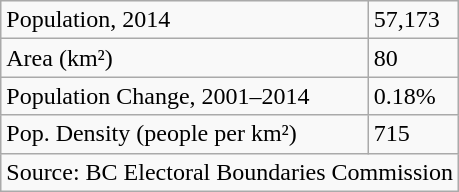<table class="wikitable">
<tr>
<td>Population, 2014</td>
<td>57,173</td>
</tr>
<tr>
<td>Area (km²)</td>
<td>80</td>
</tr>
<tr>
<td>Population Change, 2001–2014</td>
<td>0.18%</td>
</tr>
<tr>
<td>Pop. Density (people per km²)</td>
<td>715</td>
</tr>
<tr>
<td colspan="2">Source: BC Electoral Boundaries Commission</td>
</tr>
</table>
